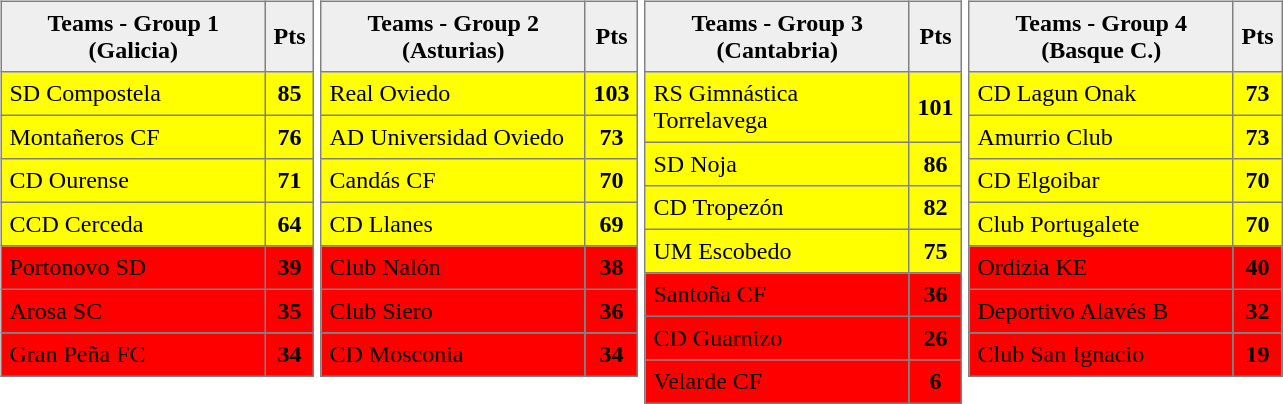<table>
<tr style="vertical-align: top;">
<td><br><table style=border-collapse:collapse border=1 cellspacing=0 cellpadding=5>
<tr align=center bgcolor=#efefef>
<th width=165>Teams - Group 1 (Galicia) </th>
<th width=20>Pts</th>
</tr>
<tr align=center style="background:#FFFF00;">
<td style="text-align:left;">SD Compostela</td>
<td><strong>85</strong></td>
</tr>
<tr align=center style="background:#FFFF00;">
<td style="text-align:left;">Montañeros CF</td>
<td><strong>76</strong></td>
</tr>
<tr align=center style="background:#FFFF00;">
<td style="text-align:left;">CD Ourense</td>
<td><strong>71</strong></td>
</tr>
<tr align=center style="background:#FFFF00;">
<td style="text-align:left;">CCD Cerceda</td>
<td><strong>64</strong></td>
</tr>
<tr align=center style="background:#FF0000;">
<td style="text-align:left;">Portonovo SD</td>
<td><strong>39</strong></td>
</tr>
<tr align=center style="background:#FF0000;">
<td style="text-align:left;">Arosa SC</td>
<td><strong>35</strong></td>
</tr>
<tr align=center style="background:#FF0000;">
<td style="text-align:left;">Gran Peña FC</td>
<td><strong>34</strong></td>
</tr>
</table>
</td>
<td><br><table style=border-collapse:collapse border=1 cellspacing=0 cellpadding=5>
<tr align=center bgcolor=#efefef>
<th width=165>Teams - Group 2 (Asturias) </th>
<th width=20>Pts</th>
</tr>
<tr align=center style="background:#FFFF00;">
<td style="text-align:left;">Real Oviedo</td>
<td><strong>103</strong></td>
</tr>
<tr align=center style="background:#FFFF00;">
<td style="text-align:left;">AD Universidad Oviedo</td>
<td><strong>73</strong></td>
</tr>
<tr align=center style="background:#FFFF00;">
<td style="text-align:left;">Candás CF</td>
<td><strong>70</strong></td>
</tr>
<tr align=center style="background:#FFFF00;">
<td style="text-align:left;">CD Llanes</td>
<td><strong>69</strong></td>
</tr>
<tr align=center style="background:#FF0000;">
<td style="text-align:left;">Club Nalón</td>
<td><strong>38</strong></td>
</tr>
<tr align=center style="background:#FF0000;">
<td style="text-align:left;">Club Siero</td>
<td><strong>36</strong></td>
</tr>
<tr align=center style="background:#FF0000;">
<td style="text-align:left;">CD Mosconia</td>
<td><strong>34</strong></td>
</tr>
</table>
</td>
<td><br><table style=border-collapse:collapse border=1 cellspacing=0 cellpadding=5>
<tr align=center bgcolor=#efefef>
<th width=165>Teams - Group 3 (Cantabria) </th>
<th width=20>Pts</th>
</tr>
<tr align=center style="background:#FFFF00;">
<td style="text-align:left;">RS Gimnástica Torrelavega</td>
<td><strong>101</strong></td>
</tr>
<tr align=center style="background:#FFFF00;">
<td style="text-align:left;">SD Noja</td>
<td><strong>86</strong></td>
</tr>
<tr align=center style="background:#FFFF00;">
<td style="text-align:left;">CD Tropezón</td>
<td><strong>82</strong></td>
</tr>
<tr align=center style="background:#FFFF00;">
<td style="text-align:left;">UM Escobedo</td>
<td><strong>75</strong></td>
</tr>
<tr align=center style="background:#FF0000;">
<td style="text-align:left;">Santoña CF</td>
<td><strong>36</strong></td>
</tr>
<tr align=center style="background:#FF0000;">
<td style="text-align:left;">CD Guarnizo</td>
<td><strong>26</strong></td>
</tr>
<tr align=center style="background:#FF0000;">
<td style="text-align:left;">Velarde CF</td>
<td><strong>6</strong></td>
</tr>
</table>
</td>
<td><br><table style=border-collapse:collapse border=1 cellspacing=0 cellpadding=5>
<tr align=center bgcolor=#efefef>
<th width=165>Teams - Group 4 (Basque C.) </th>
<th width=20>Pts</th>
</tr>
<tr align=center style="background:#FFFF00;">
<td style="text-align:left;">CD Lagun Onak</td>
<td><strong>73</strong></td>
</tr>
<tr align=center style="background:#FFFF00;">
<td style="text-align:left;">Amurrio Club</td>
<td><strong>73</strong></td>
</tr>
<tr align=center style="background:#FFFF00;">
<td style="text-align:left;">CD Elgoibar</td>
<td><strong>70</strong></td>
</tr>
<tr align=center style="background:#FFFF00;">
<td style="text-align:left;">Club Portugalete</td>
<td><strong>70</strong></td>
</tr>
<tr align=center style="background:#FF0000;">
<td style="text-align:left;">Ordizia KE</td>
<td><strong>40</strong></td>
</tr>
<tr align=center style="background:#FF0000;">
<td style="text-align:left;">Deportivo Alavés B</td>
<td><strong>32</strong></td>
</tr>
<tr align=center style="background:#FF0000;">
<td style="text-align:left;">Club San Ignacio</td>
<td><strong>19</strong></td>
</tr>
</table>
</td>
</tr>
</table>
